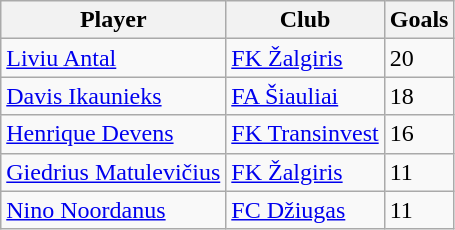<table class=wikitable>
<tr>
<th>Player</th>
<th>Club</th>
<th>Goals</th>
</tr>
<tr>
<td><a href='#'>Liviu Antal</a></td>
<td><a href='#'>FK Žalgiris</a></td>
<td>20</td>
</tr>
<tr>
<td><a href='#'>Davis Ikaunieks</a></td>
<td><a href='#'>FA Šiauliai</a></td>
<td>18</td>
</tr>
<tr>
<td><a href='#'>Henrique Devens</a></td>
<td><a href='#'>FK Transinvest</a></td>
<td>16</td>
</tr>
<tr>
<td><a href='#'>Giedrius Matulevičius</a></td>
<td><a href='#'>FK Žalgiris</a></td>
<td>11</td>
</tr>
<tr>
<td><a href='#'>Nino Noordanus</a></td>
<td><a href='#'>FC Džiugas</a></td>
<td>11</td>
</tr>
</table>
